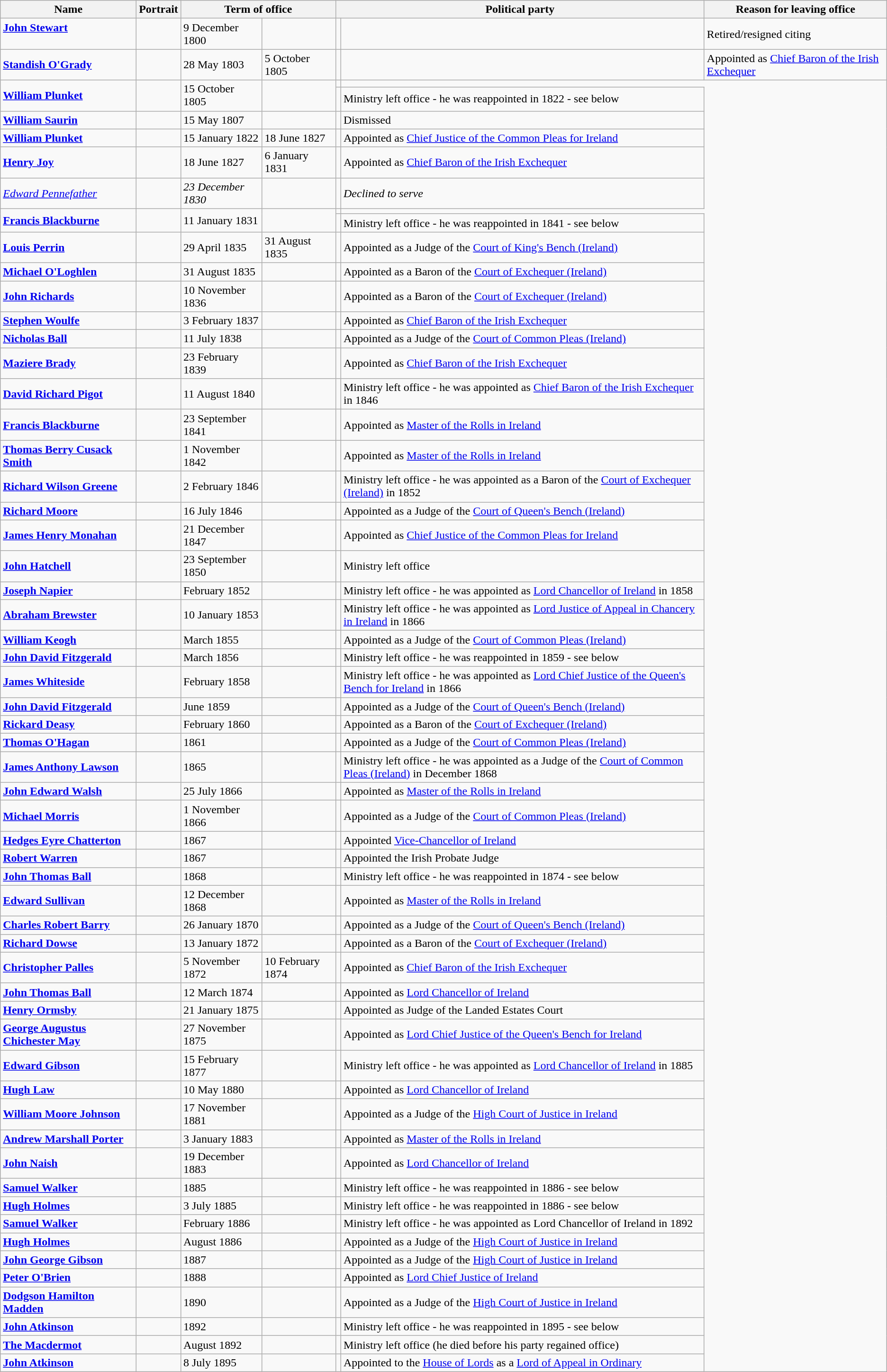<table class="wikitable">
<tr>
<th>Name</th>
<th>Portrait</th>
<th colspan=2>Term of office</th>
<th colspan=2>Political party</th>
<th>Reason for leaving office</th>
</tr>
<tr>
<td><strong><a href='#'>John Stewart</a></strong><br><br></td>
<td></td>
<td>9 December 1800<br></td>
<td></td>
<td></td>
<td></td>
<td>Retired/resigned citing </td>
</tr>
<tr>
<td><strong><a href='#'>Standish O'Grady</a></strong></td>
<td></td>
<td>28 May 1803<br></td>
<td>5 October 1805<br></td>
<td></td>
<td></td>
<td>Appointed as <a href='#'>Chief Baron of the Irish Exchequer</a></td>
</tr>
<tr>
<td rowspan=2><strong><a href='#'>William Plunket</a></strong><br></td>
<td rowspan=2></td>
<td rowspan=2>15 October 1805<br></td>
<td rowspan=2></td>
<td></td>
</tr>
<tr>
<td></td>
<td>Ministry left office - he was reappointed in 1822 - see below</td>
</tr>
<tr>
<td><strong><a href='#'>William Saurin</a></strong></td>
<td></td>
<td>15 May 1807<br></td>
<td></td>
<td></td>
<td>Dismissed</td>
</tr>
<tr>
<td><strong><a href='#'>William Plunket</a></strong><br></td>
<td></td>
<td>15 January 1822</td>
<td>18 June 1827</td>
<td></td>
<td>Appointed as <a href='#'>Chief Justice of the Common Pleas for Ireland</a></td>
</tr>
<tr>
<td><strong><a href='#'>Henry Joy</a></strong></td>
<td></td>
<td>18 June 1827</td>
<td>6 January 1831<br></td>
<td></td>
<td>Appointed as <a href='#'>Chief Baron of the Irish Exchequer</a></td>
</tr>
<tr>
<td><em><a href='#'>Edward Pennefather</a></em></td>
<td></td>
<td><em>23 December 1830<br></em></td>
<td></td>
<td></td>
<td><em>Declined to serve</em></td>
</tr>
<tr>
<td rowspan=2><strong><a href='#'>Francis Blackburne</a></strong></td>
<td rowspan=2></td>
<td rowspan=2>11 January 1831<br></td>
<td rowspan=2></td>
<td></td>
</tr>
<tr>
<td></td>
<td>Ministry left office - he was reappointed in 1841 - see below</td>
</tr>
<tr>
<td><strong><a href='#'>Louis Perrin</a></strong><br></td>
<td></td>
<td>29 April 1835</td>
<td>31 August 1835</td>
<td></td>
<td>Appointed as a Judge of the <a href='#'>Court of King's Bench (Ireland)</a></td>
</tr>
<tr>
<td><strong><a href='#'>Michael O'Loghlen</a></strong><br></td>
<td></td>
<td>31 August 1835</td>
<td></td>
<td></td>
<td>Appointed as a Baron of the <a href='#'>Court of Exchequer (Ireland)</a></td>
</tr>
<tr>
<td><strong><a href='#'>John Richards</a></strong></td>
<td></td>
<td>10 November 1836</td>
<td></td>
<td></td>
<td>Appointed as a Baron of the <a href='#'>Court of Exchequer (Ireland)</a></td>
</tr>
<tr>
<td><strong><a href='#'>Stephen Woulfe</a></strong><br></td>
<td></td>
<td>3 February 1837</td>
<td></td>
<td></td>
<td>Appointed as <a href='#'>Chief Baron of the Irish Exchequer</a></td>
</tr>
<tr>
<td><strong><a href='#'>Nicholas Ball</a></strong><br></td>
<td></td>
<td>11 July 1838</td>
<td></td>
<td></td>
<td>Appointed as a Judge of the <a href='#'>Court of Common Pleas (Ireland)</a></td>
</tr>
<tr>
<td><strong><a href='#'>Maziere Brady</a></strong></td>
<td></td>
<td>23 February 1839</td>
<td></td>
<td></td>
<td>Appointed as <a href='#'>Chief Baron of the Irish Exchequer</a></td>
</tr>
<tr>
<td><strong><a href='#'>David Richard Pigot</a></strong><br></td>
<td></td>
<td>11 August 1840</td>
<td></td>
<td></td>
<td>Ministry left office - he was appointed as <a href='#'>Chief Baron of the Irish Exchequer</a> in 1846</td>
</tr>
<tr>
<td><strong><a href='#'>Francis Blackburne</a></strong></td>
<td></td>
<td>23 September 1841</td>
<td></td>
<td></td>
<td>Appointed as <a href='#'>Master of the Rolls in Ireland</a></td>
</tr>
<tr>
<td><strong><a href='#'>Thomas Berry Cusack Smith</a></strong><br></td>
<td></td>
<td>1 November 1842</td>
<td></td>
<td></td>
<td>Appointed as <a href='#'>Master of the Rolls in Ireland</a></td>
</tr>
<tr>
<td><strong><a href='#'>Richard Wilson Greene</a></strong></td>
<td></td>
<td>2 February 1846</td>
<td></td>
<td></td>
<td>Ministry left office - he was appointed as a Baron of the <a href='#'>Court of Exchequer (Ireland)</a> in 1852</td>
</tr>
<tr>
<td><strong><a href='#'>Richard Moore</a></strong></td>
<td></td>
<td>16 July 1846</td>
<td></td>
<td></td>
<td>Appointed as a Judge of the <a href='#'>Court of Queen's Bench (Ireland)</a></td>
</tr>
<tr>
<td><strong><a href='#'>James Henry Monahan</a></strong></td>
<td></td>
<td>21 December 1847</td>
<td></td>
<td></td>
<td>Appointed as <a href='#'>Chief Justice of the Common Pleas for Ireland</a></td>
</tr>
<tr>
<td><strong><a href='#'>John Hatchell</a></strong><br></td>
<td></td>
<td>23 September 1850</td>
<td></td>
<td></td>
<td>Ministry left office</td>
</tr>
<tr>
<td><strong><a href='#'>Joseph Napier</a></strong><br></td>
<td></td>
<td>February 1852</td>
<td></td>
<td></td>
<td>Ministry left office - he was appointed as <a href='#'>Lord Chancellor of Ireland</a> in 1858</td>
</tr>
<tr>
<td><strong><a href='#'>Abraham Brewster</a></strong></td>
<td></td>
<td>10 January 1853</td>
<td></td>
<td></td>
<td>Ministry left office - he was appointed as <a href='#'>Lord Justice of Appeal in Chancery in Ireland</a> in 1866</td>
</tr>
<tr>
<td><strong><a href='#'>William Keogh</a></strong><br></td>
<td></td>
<td>March 1855</td>
<td></td>
<td></td>
<td>Appointed as a Judge of the <a href='#'>Court of Common Pleas (Ireland)</a></td>
</tr>
<tr>
<td><strong><a href='#'>John David Fitzgerald</a></strong><br></td>
<td></td>
<td>March 1856</td>
<td></td>
<td></td>
<td>Ministry left office - he was reappointed in 1859 - see below</td>
</tr>
<tr>
<td><strong><a href='#'>James Whiteside</a></strong><br></td>
<td></td>
<td>February 1858</td>
<td></td>
<td></td>
<td>Ministry left office - he was appointed as <a href='#'>Lord Chief Justice of the Queen's Bench for Ireland</a> in 1866</td>
</tr>
<tr>
<td><strong><a href='#'>John David Fitzgerald</a></strong><br></td>
<td></td>
<td>June 1859</td>
<td></td>
<td></td>
<td>Appointed as a Judge of the <a href='#'>Court of Queen's Bench (Ireland)</a></td>
</tr>
<tr>
<td><strong><a href='#'>Rickard Deasy</a></strong><br></td>
<td></td>
<td>February 1860</td>
<td></td>
<td></td>
<td>Appointed as a Baron of the <a href='#'>Court of Exchequer (Ireland)</a></td>
</tr>
<tr>
<td><strong><a href='#'>Thomas O'Hagan</a></strong><br></td>
<td></td>
<td>1861</td>
<td></td>
<td></td>
<td>Appointed as a Judge of the <a href='#'>Court of Common Pleas (Ireland)</a></td>
</tr>
<tr>
<td><strong><a href='#'>James Anthony Lawson</a></strong><br></td>
<td></td>
<td>1865</td>
<td></td>
<td></td>
<td>Ministry left office - he was appointed as a Judge of the <a href='#'>Court of Common Pleas (Ireland)</a> in December 1868</td>
</tr>
<tr>
<td><strong><a href='#'>John Edward Walsh</a></strong><br></td>
<td></td>
<td>25 July 1866</td>
<td></td>
<td></td>
<td>Appointed as <a href='#'>Master of the Rolls in Ireland</a></td>
</tr>
<tr>
<td><strong><a href='#'>Michael Morris</a></strong><br></td>
<td></td>
<td>1 November 1866</td>
<td></td>
<td></td>
<td>Appointed as a Judge of the <a href='#'>Court of Common Pleas (Ireland)</a></td>
</tr>
<tr>
<td><strong><a href='#'>Hedges Eyre Chatterton</a></strong><br></td>
<td></td>
<td>1867</td>
<td></td>
<td></td>
<td>Appointed <a href='#'>Vice-Chancellor of Ireland</a></td>
</tr>
<tr>
<td><strong><a href='#'>Robert Warren</a></strong><br></td>
<td></td>
<td>1867</td>
<td></td>
<td></td>
<td>Appointed the Irish Probate Judge</td>
</tr>
<tr>
<td><strong><a href='#'>John Thomas Ball</a></strong><br></td>
<td></td>
<td>1868</td>
<td></td>
<td></td>
<td>Ministry left office - he was reappointed in 1874 - see below</td>
</tr>
<tr>
<td><strong><a href='#'>Edward Sullivan</a></strong><br></td>
<td></td>
<td>12 December 1868</td>
<td></td>
<td></td>
<td>Appointed as <a href='#'>Master of the Rolls in Ireland</a></td>
</tr>
<tr>
<td><strong><a href='#'>Charles Robert Barry</a></strong></td>
<td></td>
<td>26 January 1870</td>
<td></td>
<td></td>
<td>Appointed as a Judge of the <a href='#'>Court of Queen's Bench (Ireland)</a></td>
</tr>
<tr>
<td><strong><a href='#'>Richard Dowse</a></strong><br></td>
<td></td>
<td>13 January 1872</td>
<td></td>
<td></td>
<td>Appointed as a Baron of the <a href='#'>Court of Exchequer (Ireland)</a></td>
</tr>
<tr>
<td><strong><a href='#'>Christopher Palles</a></strong></td>
<td></td>
<td>5 November 1872</td>
<td>10 February 1874</td>
<td></td>
<td>Appointed as <a href='#'>Chief Baron of the Irish Exchequer</a></td>
</tr>
<tr>
<td><strong><a href='#'>John Thomas Ball</a></strong><br></td>
<td></td>
<td>12 March 1874</td>
<td></td>
<td></td>
<td>Appointed as <a href='#'>Lord Chancellor of Ireland</a></td>
</tr>
<tr>
<td><strong><a href='#'>Henry Ormsby</a></strong></td>
<td></td>
<td>21 January 1875</td>
<td></td>
<td></td>
<td>Appointed as Judge of the Landed Estates Court</td>
</tr>
<tr>
<td><strong><a href='#'>George Augustus Chichester May</a></strong></td>
<td></td>
<td>27 November 1875</td>
<td></td>
<td></td>
<td>Appointed as <a href='#'>Lord Chief Justice of the Queen's Bench for Ireland</a></td>
</tr>
<tr>
<td><strong><a href='#'>Edward Gibson</a></strong><br></td>
<td></td>
<td>15 February 1877</td>
<td></td>
<td></td>
<td>Ministry left office - he was appointed as <a href='#'>Lord Chancellor of Ireland</a> in 1885</td>
</tr>
<tr>
<td><strong><a href='#'>Hugh Law</a></strong><br></td>
<td></td>
<td>10 May 1880</td>
<td></td>
<td></td>
<td>Appointed as <a href='#'>Lord Chancellor of Ireland</a></td>
</tr>
<tr>
<td><strong><a href='#'>William Moore Johnson</a></strong><br></td>
<td></td>
<td>17 November 1881</td>
<td></td>
<td></td>
<td>Appointed as a Judge of the <a href='#'>High Court of Justice in Ireland</a></td>
</tr>
<tr>
<td><strong><a href='#'>Andrew Marshall Porter</a></strong><br></td>
<td></td>
<td>3 January 1883</td>
<td></td>
<td></td>
<td>Appointed as <a href='#'>Master of the Rolls in Ireland</a></td>
</tr>
<tr>
<td><strong><a href='#'>John Naish</a></strong></td>
<td></td>
<td>19 December 1883</td>
<td></td>
<td></td>
<td>Appointed as <a href='#'>Lord Chancellor of Ireland</a></td>
</tr>
<tr>
<td><strong><a href='#'>Samuel Walker</a></strong><br></td>
<td></td>
<td>1885</td>
<td></td>
<td></td>
<td>Ministry left office - he was reappointed in 1886 - see below</td>
</tr>
<tr>
<td><strong><a href='#'>Hugh Holmes</a></strong><br></td>
<td></td>
<td>3 July 1885</td>
<td></td>
<td></td>
<td>Ministry left office - he was reappointed in 1886 - see below</td>
</tr>
<tr>
<td><strong><a href='#'>Samuel Walker</a></strong></td>
<td></td>
<td>February 1886</td>
<td></td>
<td></td>
<td>Ministry left office - he was appointed as Lord Chancellor of Ireland in 1892</td>
</tr>
<tr>
<td><strong><a href='#'>Hugh Holmes</a></strong><br></td>
<td></td>
<td>August 1886</td>
<td></td>
<td></td>
<td>Appointed as a Judge of the <a href='#'>High Court of Justice in Ireland</a></td>
</tr>
<tr>
<td><strong><a href='#'>John George Gibson</a></strong><br></td>
<td></td>
<td>1887</td>
<td></td>
<td></td>
<td>Appointed as a Judge of the <a href='#'>High Court of Justice in Ireland</a></td>
</tr>
<tr>
<td><strong><a href='#'>Peter O'Brien</a></strong></td>
<td></td>
<td>1888</td>
<td></td>
<td></td>
<td>Appointed as <a href='#'>Lord Chief Justice of Ireland</a></td>
</tr>
<tr>
<td><strong><a href='#'>Dodgson Hamilton Madden</a></strong><br></td>
<td></td>
<td>1890</td>
<td></td>
<td></td>
<td>Appointed as a Judge of the <a href='#'>High Court of Justice in Ireland</a></td>
</tr>
<tr>
<td><strong><a href='#'>John Atkinson</a></strong></td>
<td></td>
<td>1892</td>
<td></td>
<td></td>
<td>Ministry left office - he was reappointed in 1895 - see below</td>
</tr>
<tr>
<td><strong><a href='#'>The Macdermot</a></strong></td>
<td></td>
<td>August 1892</td>
<td></td>
<td></td>
<td>Ministry left office (he died before his party regained office)</td>
</tr>
<tr>
<td><strong><a href='#'>John Atkinson</a></strong><br></td>
<td></td>
<td>8 July 1895</td>
<td></td>
<td></td>
<td>Appointed to the <a href='#'>House of Lords</a> as a <a href='#'>Lord of Appeal in Ordinary</a></td>
</tr>
</table>
